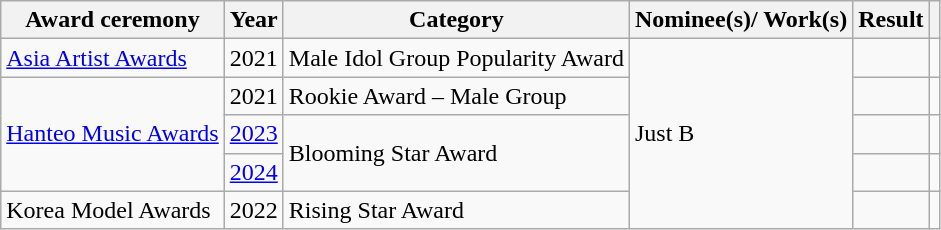<table class="wikitable plainrowheaders sortable">
<tr>
<th scope="col">Award ceremony</th>
<th scope="col">Year</th>
<th scope="col">Category</th>
<th scope="col">Nominee(s)/ Work(s)</th>
<th scope="col">Result</th>
<th scope="col" class="unsortable"></th>
</tr>
<tr>
<td><a href='#'>Asia Artist Awards</a></td>
<td>2021</td>
<td>Male Idol Group Popularity Award</td>
<td rowspan="5">Just B</td>
<td></td>
<td style="text-align:center"></td>
</tr>
<tr>
<td rowspan="3"><a href='#'>Hanteo Music Awards</a></td>
<td>2021</td>
<td>Rookie Award – Male Group</td>
<td></td>
<td align=center></td>
</tr>
<tr>
<td><a href='#'>2023</a></td>
<td rowspan="2">Blooming Star Award</td>
<td></td>
<td align=center></td>
</tr>
<tr>
<td><a href='#'>2024</a></td>
<td></td>
<td align=center></td>
</tr>
<tr>
<td>Korea Model Awards</td>
<td>2022</td>
<td>Rising Star Award</td>
<td></td>
<td align=center></td>
</tr>
</table>
